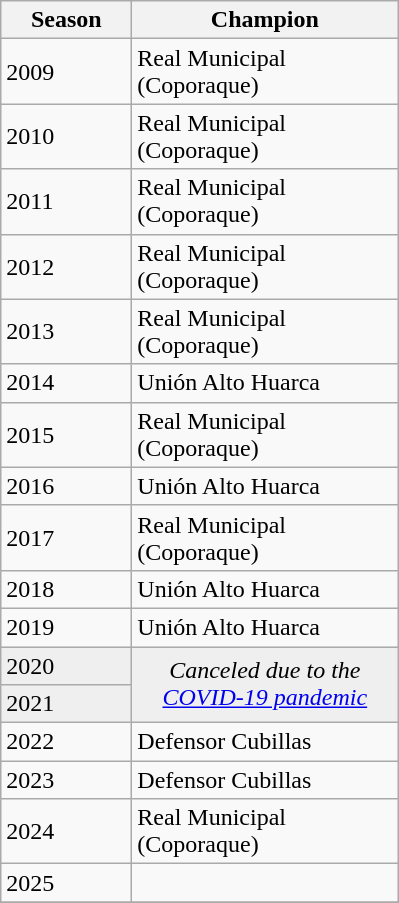<table class="wikitable sortable">
<tr>
<th width=80px>Season</th>
<th width=170px>Champion</th>
</tr>
<tr>
<td>2009</td>
<td>Real Municipal (Coporaque)</td>
</tr>
<tr>
<td>2010</td>
<td>Real Municipal (Coporaque)</td>
</tr>
<tr>
<td>2011</td>
<td>Real Municipal (Coporaque)</td>
</tr>
<tr>
<td>2012</td>
<td>Real Municipal (Coporaque)</td>
</tr>
<tr>
<td>2013</td>
<td>Real Municipal (Coporaque)</td>
</tr>
<tr>
<td>2014</td>
<td>Unión Alto Huarca</td>
</tr>
<tr>
<td>2015</td>
<td>Real Municipal (Coporaque)</td>
</tr>
<tr>
<td>2016</td>
<td>Unión Alto Huarca</td>
</tr>
<tr>
<td>2017</td>
<td>Real Municipal (Coporaque)</td>
</tr>
<tr>
<td>2018</td>
<td>Unión Alto Huarca</td>
</tr>
<tr>
<td>2019</td>
<td>Unión Alto Huarca</td>
</tr>
<tr bgcolor=#efefef>
<td>2020</td>
<td rowspan=2 colspan="1" align=center><em>Canceled due to the <a href='#'>COVID-19 pandemic</a></em></td>
</tr>
<tr bgcolor=#efefef>
<td>2021</td>
</tr>
<tr>
<td>2022</td>
<td>Defensor Cubillas</td>
</tr>
<tr>
<td>2023</td>
<td>Defensor Cubillas</td>
</tr>
<tr>
<td>2024</td>
<td>Real Municipal (Coporaque)</td>
</tr>
<tr>
<td>2025</td>
<td></td>
</tr>
<tr>
</tr>
</table>
